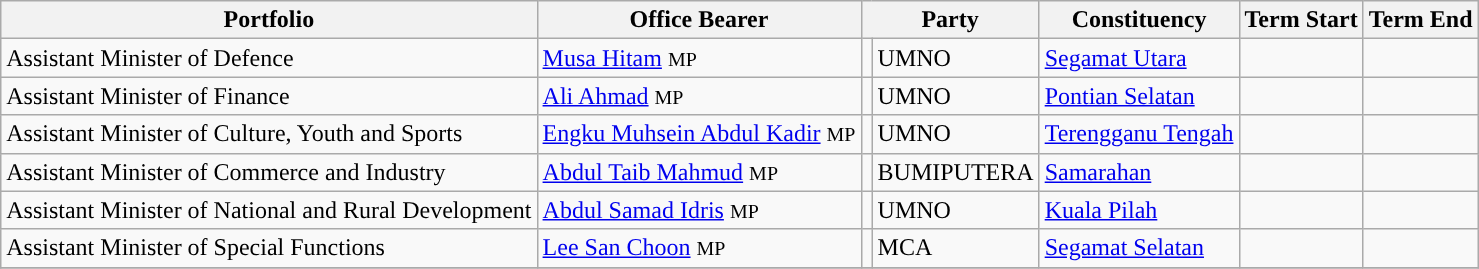<table class="sortable wikitable">
<tr>
<th>Portfolio</th>
<th>Office Bearer</th>
<th colspan=2>Party</th>
<th>Constituency</th>
<th>Term Start</th>
<th>Term End</th>
</tr>
<tr>
<td>Assistant Minister of Defence</td>
<td><a href='#'>Musa Hitam</a> <small>MP</small></td>
<td></td>
<td>UMNO</td>
<td><a href='#'>Segamat Utara</a></td>
<td></td>
<td></td>
</tr>
<tr>
<td>Assistant Minister of Finance</td>
<td><a href='#'>Ali Ahmad</a> <small>MP</small></td>
<td></td>
<td>UMNO</td>
<td><a href='#'>Pontian Selatan</a></td>
<td></td>
<td></td>
</tr>
<tr>
<td>Assistant Minister of Culture, Youth and Sports</td>
<td><a href='#'>Engku Muhsein Abdul Kadir</a> <small>MP</small></td>
<td></td>
<td>UMNO</td>
<td><a href='#'>Terengganu Tengah</a></td>
<td></td>
<td></td>
</tr>
<tr>
<td>Assistant Minister of Commerce and Industry</td>
<td><a href='#'>Abdul Taib Mahmud</a> <small>MP</small></td>
<td></td>
<td>BUMIPUTERA</td>
<td><a href='#'>Samarahan</a></td>
<td></td>
<td></td>
</tr>
<tr>
<td>Assistant Minister of National and Rural Development</td>
<td><a href='#'>Abdul Samad Idris</a> <small>MP</small></td>
<td></td>
<td>UMNO</td>
<td><a href='#'>Kuala Pilah</a></td>
<td></td>
<td></td>
</tr>
<tr>
<td>Assistant Minister of Special Functions</td>
<td><a href='#'>Lee San Choon</a> <small>MP</small></td>
<td></td>
<td>MCA</td>
<td><a href='#'>Segamat Selatan</a></td>
<td></td>
<td></td>
</tr>
<tr>
</tr>
</table>
